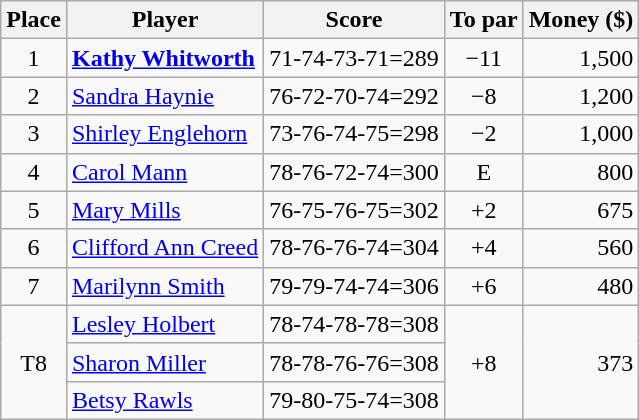<table class="wikitable">
<tr>
<th>Place</th>
<th>Player</th>
<th>Score</th>
<th>To par</th>
<th>Money ($)</th>
</tr>
<tr>
<td align=center>1</td>
<td> <strong><a href='#'>Kathy Whitworth</a></strong></td>
<td>71-74-73-71=289</td>
<td align=center>−11</td>
<td align=right>1,500</td>
</tr>
<tr>
<td align=center>2</td>
<td> <a href='#'>Sandra Haynie</a></td>
<td>76-72-70-74=292</td>
<td align=center>−8</td>
<td align=right>1,200</td>
</tr>
<tr>
<td align=center>3</td>
<td> <a href='#'>Shirley Englehorn</a></td>
<td>73-76-74-75=298</td>
<td align=center>−2</td>
<td align=right>1,000</td>
</tr>
<tr>
<td align=center>4</td>
<td> <a href='#'>Carol Mann</a></td>
<td>78-76-72-74=300</td>
<td align=center>E</td>
<td align=right>800</td>
</tr>
<tr>
<td align=center>5</td>
<td> <a href='#'>Mary Mills</a></td>
<td>76-75-76-75=302</td>
<td align=center>+2</td>
<td align=right>675</td>
</tr>
<tr>
<td align=center>6</td>
<td> <a href='#'>Clifford Ann Creed</a></td>
<td>78-76-76-74=304</td>
<td align=center>+4</td>
<td align=right>560</td>
</tr>
<tr>
<td align=center>7</td>
<td> <a href='#'>Marilynn Smith</a></td>
<td>79-79-74-74=306</td>
<td align=center>+6</td>
<td align=right>480</td>
</tr>
<tr>
<td align=center rowspan=3>T8</td>
<td> <a href='#'>Lesley Holbert</a></td>
<td>78-74-78-78=308</td>
<td align=center rowspan=3>+8</td>
<td align=right rowspan=3>373</td>
</tr>
<tr>
<td> <a href='#'>Sharon Miller</a></td>
<td>78-78-76-76=308</td>
</tr>
<tr>
<td> <a href='#'>Betsy Rawls</a></td>
<td>79-80-75-74=308</td>
</tr>
</table>
